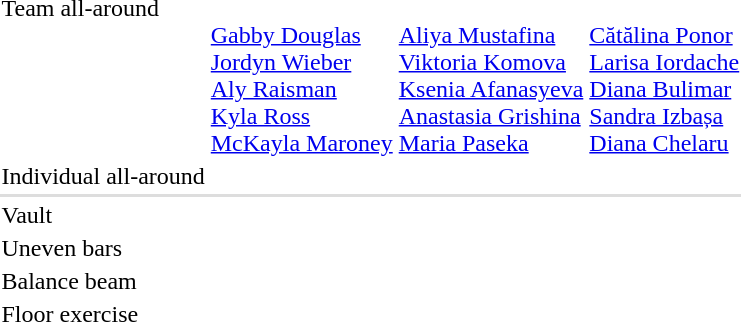<table>
<tr valign="top">
<td>Team all-around<br></td>
<td><br><a href='#'>Gabby Douglas</a><br><a href='#'>Jordyn Wieber</a><br><a href='#'>Aly Raisman</a><br><a href='#'>Kyla Ross</a><br><a href='#'>McKayla Maroney</a></td>
<td><br><a href='#'>Aliya Mustafina</a><br><a href='#'>Viktoria Komova</a><br><a href='#'>Ksenia Afanasyeva</a><br><a href='#'>Anastasia Grishina</a><br><a href='#'>Maria Paseka</a></td>
<td><br><a href='#'>Cătălina Ponor</a><br><a href='#'>Larisa Iordache</a><br><a href='#'>Diana Bulimar</a><br><a href='#'>Sandra Izbașa</a><br><a href='#'>Diana Chelaru</a></td>
</tr>
<tr valign="top">
<td>Individual all-around<br></td>
<td></td>
<td></td>
<td></td>
</tr>
<tr bgcolor=#DDDDDD>
<td colspan=7></td>
</tr>
<tr>
<td>Vault<br></td>
<td></td>
<td></td>
<td></td>
</tr>
<tr>
<td>Uneven bars<br></td>
<td></td>
<td></td>
<td></td>
</tr>
<tr>
<td>Balance beam<br></td>
<td></td>
<td></td>
<td></td>
</tr>
<tr>
<td>Floor exercise <br></td>
<td></td>
<td></td>
<td></td>
</tr>
</table>
